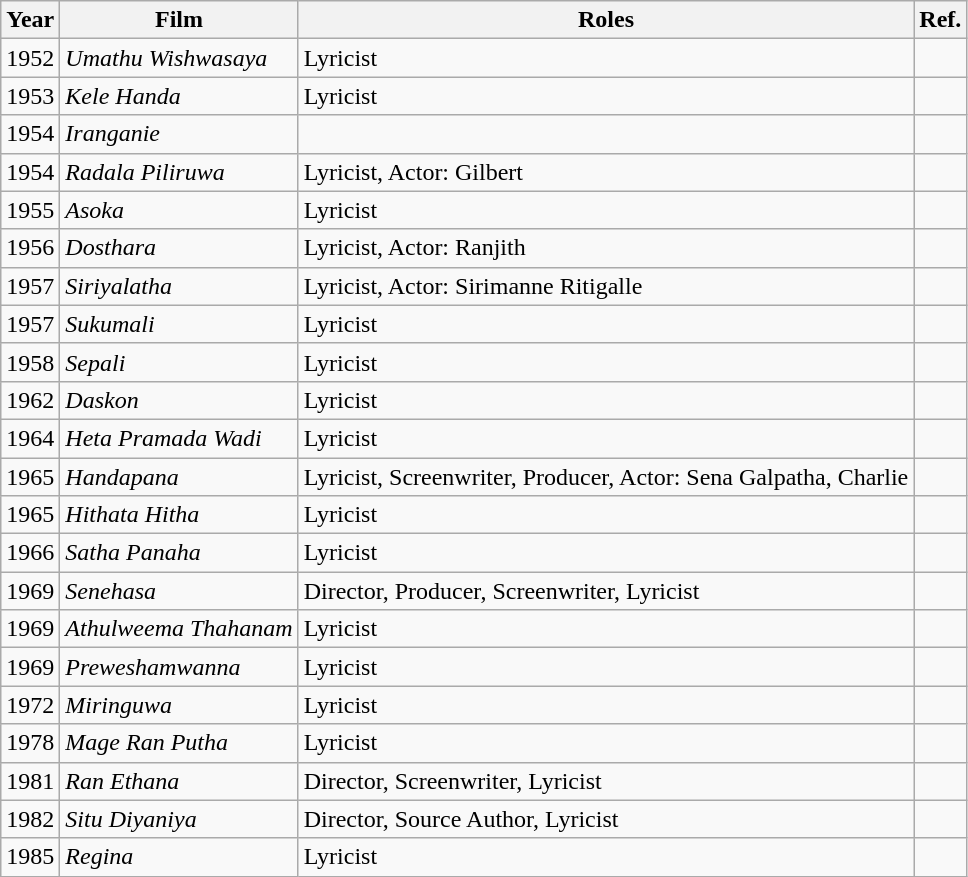<table class="wikitable">
<tr>
<th>Year</th>
<th>Film</th>
<th>Roles</th>
<th>Ref.</th>
</tr>
<tr>
<td>1952</td>
<td><em>Umathu Wishwasaya</em></td>
<td>Lyricist</td>
<td></td>
</tr>
<tr>
<td>1953</td>
<td><em>Kele Handa</em></td>
<td>Lyricist</td>
<td></td>
</tr>
<tr>
<td>1954</td>
<td><em>Iranganie</em></td>
<td></td>
<td></td>
</tr>
<tr>
<td>1954</td>
<td><em>Radala Piliruwa</em></td>
<td>Lyricist, Actor: Gilbert</td>
<td></td>
</tr>
<tr>
<td>1955</td>
<td><em>Asoka</em></td>
<td>Lyricist</td>
<td></td>
</tr>
<tr>
<td>1956</td>
<td><em>Dosthara</em></td>
<td>Lyricist, Actor: Ranjith </td>
<td></td>
</tr>
<tr>
<td>1957</td>
<td><em>Siriyalatha</em></td>
<td>Lyricist, Actor: Sirimanne Ritigalle</td>
<td></td>
</tr>
<tr>
<td>1957</td>
<td><em>Sukumali</em></td>
<td>Lyricist</td>
<td></td>
</tr>
<tr>
<td>1958</td>
<td><em>Sepali</em></td>
<td>Lyricist</td>
<td></td>
</tr>
<tr>
<td>1962</td>
<td><em>Daskon</em></td>
<td>Lyricist</td>
<td></td>
</tr>
<tr>
<td>1964</td>
<td><em>Heta Pramada Wadi</em></td>
<td>Lyricist</td>
<td></td>
</tr>
<tr>
<td>1965</td>
<td><em>Handapana</em></td>
<td>Lyricist, Screenwriter, Producer, Actor: Sena Galpatha, Charlie</td>
<td></td>
</tr>
<tr>
<td>1965</td>
<td><em>Hithata Hitha</em></td>
<td>Lyricist</td>
<td></td>
</tr>
<tr>
<td>1966</td>
<td><em>Satha Panaha</em></td>
<td>Lyricist</td>
<td></td>
</tr>
<tr>
<td>1969</td>
<td><em>Senehasa</em></td>
<td>Director, Producer, Screenwriter, Lyricist</td>
<td></td>
</tr>
<tr>
<td>1969</td>
<td><em>Athulweema Thahanam</em></td>
<td>Lyricist</td>
<td></td>
</tr>
<tr>
<td>1969</td>
<td><em>Preweshamwanna</em></td>
<td>Lyricist</td>
<td></td>
</tr>
<tr>
<td>1972</td>
<td><em>Miringuwa</em></td>
<td>Lyricist</td>
<td></td>
</tr>
<tr>
<td>1978</td>
<td><em>Mage Ran Putha</em></td>
<td>Lyricist</td>
<td></td>
</tr>
<tr>
<td>1981</td>
<td><em>Ran Ethana</em></td>
<td>Director, Screenwriter, Lyricist</td>
<td></td>
</tr>
<tr>
<td>1982</td>
<td><em>Situ Diyaniya</em></td>
<td>Director, Source Author, Lyricist</td>
<td></td>
</tr>
<tr>
<td>1985</td>
<td><em>Regina</em></td>
<td>Lyricist</td>
<td></td>
</tr>
</table>
